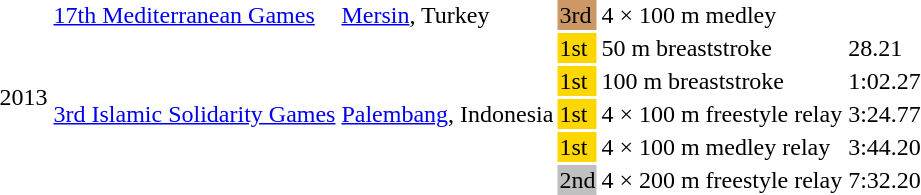<table>
<tr>
<td rowspan=6>2013</td>
<td><a href='#'>17th Mediterranean Games</a></td>
<td><a href='#'>Mersin</a>, Turkey</td>
<td bgcolor=cc9966>3rd</td>
<td>4 × 100 m medley</td>
<td></td>
</tr>
<tr>
<td rowspan=5><a href='#'>3rd Islamic Solidarity Games</a></td>
<td rowspan=5><a href='#'>Palembang</a>, Indonesia</td>
<td bgcolor=gold>1st</td>
<td>50 m breaststroke</td>
<td>28.21</td>
</tr>
<tr>
<td bgcolor=gold>1st</td>
<td>100 m breaststroke</td>
<td>1:02.27</td>
</tr>
<tr>
<td bgcolor=gold>1st</td>
<td>4 × 100 m freestyle relay</td>
<td>3:24.77</td>
</tr>
<tr>
<td bgcolor=gold>1st</td>
<td>4 × 100 m medley relay</td>
<td>3:44.20</td>
</tr>
<tr>
<td bgcolor=silver>2nd</td>
<td>4 × 200 m freestyle relay</td>
<td>7:32.20</td>
</tr>
</table>
